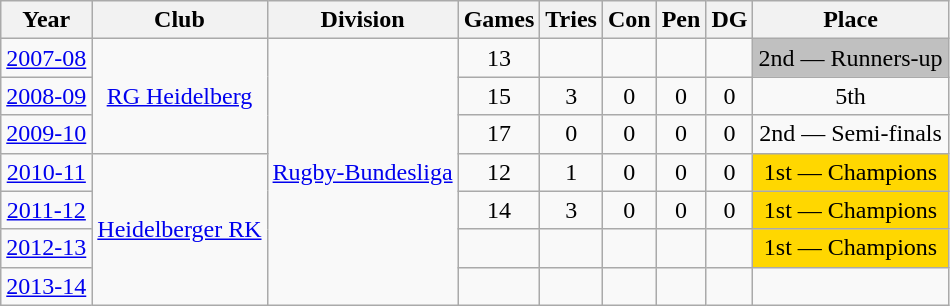<table class="wikitable">
<tr>
<th>Year</th>
<th>Club</th>
<th>Division</th>
<th>Games</th>
<th>Tries</th>
<th>Con</th>
<th>Pen</th>
<th>DG</th>
<th>Place</th>
</tr>
<tr align="center">
<td><a href='#'>2007-08</a></td>
<td rowspan=3><a href='#'>RG Heidelberg</a></td>
<td rowspan=7><a href='#'>Rugby-Bundesliga</a></td>
<td>13</td>
<td></td>
<td></td>
<td></td>
<td></td>
<td bgcolor=silver>2nd — Runners-up</td>
</tr>
<tr align="center">
<td><a href='#'>2008-09</a></td>
<td>15</td>
<td>3</td>
<td>0</td>
<td>0</td>
<td>0</td>
<td>5th</td>
</tr>
<tr align="center">
<td><a href='#'>2009-10</a></td>
<td>17</td>
<td>0</td>
<td>0</td>
<td>0</td>
<td>0</td>
<td>2nd — Semi-finals</td>
</tr>
<tr align="center">
<td><a href='#'>2010-11</a></td>
<td rowspan=4><a href='#'>Heidelberger RK</a></td>
<td>12</td>
<td>1</td>
<td>0</td>
<td>0</td>
<td>0</td>
<td bgcolor="#FFD700">1st — Champions</td>
</tr>
<tr align="center">
<td><a href='#'>2011-12</a></td>
<td>14</td>
<td>3</td>
<td>0</td>
<td>0</td>
<td>0</td>
<td bgcolor="#FFD700">1st — Champions</td>
</tr>
<tr align="center">
<td><a href='#'>2012-13</a></td>
<td></td>
<td></td>
<td></td>
<td></td>
<td></td>
<td bgcolor="#FFD700">1st — Champions</td>
</tr>
<tr align="center">
<td><a href='#'>2013-14</a></td>
<td></td>
<td></td>
<td></td>
<td></td>
<td></td>
<td></td>
</tr>
</table>
